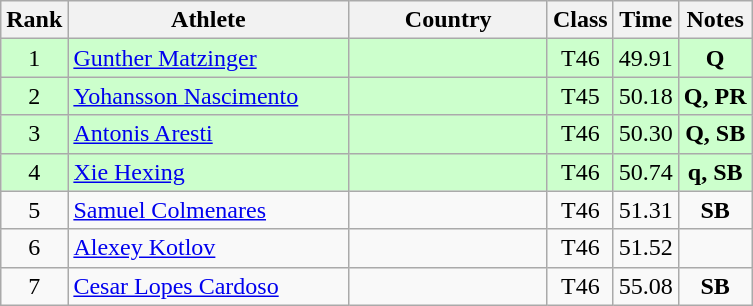<table class="wikitable sortable" style="text-align:center">
<tr>
<th>Rank</th>
<th style="width:180px">Athlete</th>
<th style="width:125px">Country</th>
<th>Class</th>
<th>Time</th>
<th>Notes</th>
</tr>
<tr style="background:#cfc;">
<td>1</td>
<td style="text-align:left;"><a href='#'>Gunther Matzinger</a></td>
<td style="text-align:left;"></td>
<td>T46</td>
<td>49.91</td>
<td><strong>Q</strong></td>
</tr>
<tr style="background:#cfc;">
<td>2</td>
<td style="text-align:left;"><a href='#'>Yohansson Nascimento</a></td>
<td style="text-align:left;"></td>
<td>T45</td>
<td>50.18</td>
<td><strong>Q, PR</strong></td>
</tr>
<tr style="background:#cfc;">
<td>3</td>
<td style="text-align:left;"><a href='#'>Antonis Aresti</a></td>
<td style="text-align:left;"></td>
<td>T46</td>
<td>50.30</td>
<td><strong>Q, SB</strong></td>
</tr>
<tr style="background:#cfc;">
<td>4</td>
<td style="text-align:left;"><a href='#'>Xie Hexing</a></td>
<td style="text-align:left;"></td>
<td>T46</td>
<td>50.74</td>
<td><strong>q, SB</strong></td>
</tr>
<tr>
<td>5</td>
<td style="text-align:left;"><a href='#'>Samuel Colmenares</a></td>
<td style="text-align:left;"></td>
<td>T46</td>
<td>51.31</td>
<td><strong>SB</strong></td>
</tr>
<tr>
<td>6</td>
<td style="text-align:left;"><a href='#'>Alexey Kotlov</a></td>
<td style="text-align:left;"></td>
<td>T46</td>
<td>51.52</td>
<td></td>
</tr>
<tr>
<td>7</td>
<td style="text-align:left;"><a href='#'>Cesar Lopes Cardoso</a></td>
<td style="text-align:left;"></td>
<td>T46</td>
<td>55.08</td>
<td><strong>SB</strong></td>
</tr>
</table>
